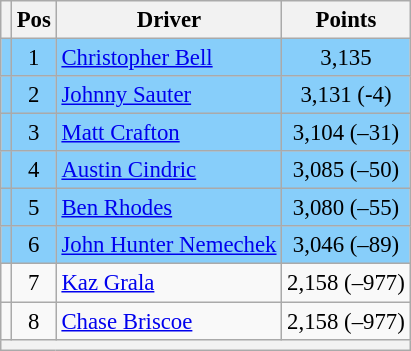<table class="wikitable" style="font-size: 95%;">
<tr>
<th></th>
<th>Pos</th>
<th>Driver</th>
<th>Points</th>
</tr>
<tr style="background:#87CEFA;">
<td align="left"></td>
<td style="text-align:center;">1</td>
<td><a href='#'>Christopher Bell</a></td>
<td style="text-align:center;">3,135</td>
</tr>
<tr style="background:#87CEFA;">
<td align="left"></td>
<td style="text-align:center;">2</td>
<td><a href='#'>Johnny Sauter</a></td>
<td style="text-align:center;">3,131 (-4)</td>
</tr>
<tr style="background:#87CEFA;">
<td align="left"></td>
<td style="text-align:center;">3</td>
<td><a href='#'>Matt Crafton</a></td>
<td style="text-align:center;">3,104 (–31)</td>
</tr>
<tr style="background:#87CEFA;">
<td align="left"></td>
<td style="text-align:center;">4</td>
<td><a href='#'>Austin Cindric</a></td>
<td style="text-align:center;">3,085 (–50)</td>
</tr>
<tr style="background:#87CEFA;">
<td align="left"></td>
<td style="text-align:center;">5</td>
<td><a href='#'>Ben Rhodes</a></td>
<td style="text-align:center;">3,080 (–55)</td>
</tr>
<tr style="background:#87CEFA;">
<td align="left"></td>
<td style="text-align:center;">6</td>
<td><a href='#'>John Hunter Nemechek</a></td>
<td style="text-align:center;">3,046 (–89)</td>
</tr>
<tr>
<td align="left"></td>
<td style="text-align:center;">7</td>
<td><a href='#'>Kaz Grala</a></td>
<td style="text-align:center;">2,158 (–977)</td>
</tr>
<tr>
<td align="left"></td>
<td style="text-align:center;">8</td>
<td><a href='#'>Chase Briscoe</a></td>
<td style="text-align:center;">2,158 (–977)</td>
</tr>
<tr class="sortbottom">
<th colspan="9"></th>
</tr>
</table>
